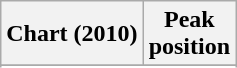<table class="wikitable sortable">
<tr>
<th>Chart (2010)</th>
<th>Peak<br>position</th>
</tr>
<tr>
</tr>
<tr>
</tr>
</table>
